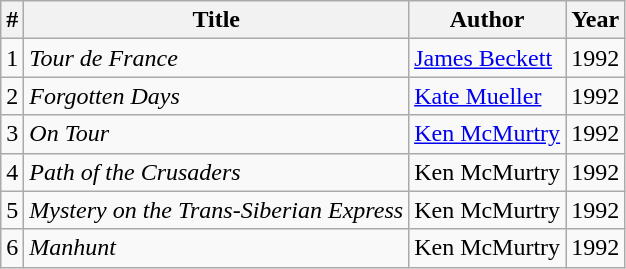<table class="wikitable sortable">
<tr>
<th>#</th>
<th>Title</th>
<th>Author</th>
<th>Year</th>
</tr>
<tr>
<td>1</td>
<td><em>Tour de France</em></td>
<td><a href='#'>James Beckett</a></td>
<td>1992</td>
</tr>
<tr>
<td>2</td>
<td><em>Forgotten Days</em></td>
<td><a href='#'>Kate Mueller</a></td>
<td>1992</td>
</tr>
<tr>
<td>3</td>
<td><em>On Tour</em></td>
<td><a href='#'>Ken McMurtry</a></td>
<td>1992</td>
</tr>
<tr>
<td>4</td>
<td><em>Path of the Crusaders</em></td>
<td>Ken McMurtry</td>
<td>1992</td>
</tr>
<tr>
<td>5</td>
<td><em>Mystery on the Trans-Siberian Express</em></td>
<td>Ken McMurtry</td>
<td>1992</td>
</tr>
<tr>
<td>6</td>
<td><em>Manhunt</em></td>
<td>Ken McMurtry</td>
<td>1992</td>
</tr>
</table>
